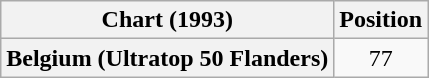<table class="wikitable plainrowheaders" style="text-align:center">
<tr>
<th>Chart (1993)</th>
<th>Position</th>
</tr>
<tr>
<th scope="row">Belgium (Ultratop 50 Flanders)</th>
<td>77</td>
</tr>
</table>
